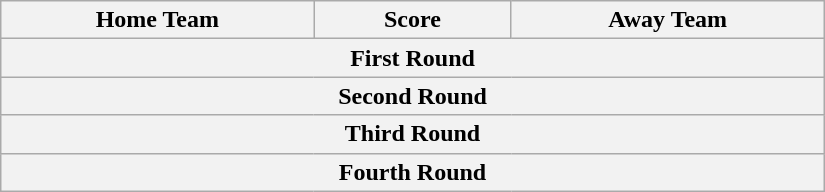<table class="wikitable" style="text-align: center; width:550px">
<tr>
<th scope="col" width="195px">Home Team</th>
<th scope="col" width="120px">Score</th>
<th scope="col" width="195px">Away Team</th>
</tr>
<tr>
<th colspan="3">First Round<br></th>
</tr>
<tr>
<th colspan="3">Second Round<br>

</th>
</tr>
<tr>
<th colspan="3">Third Round<br>
</th>
</tr>
<tr>
<th colspan="3">Fourth Round<br></th>
</tr>
</table>
